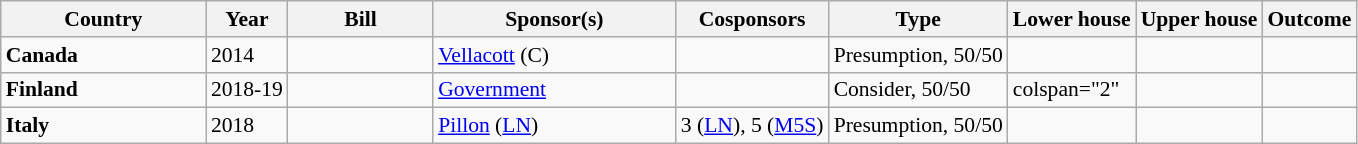<table class="wikitable sortable" style="font-size:90%">
<tr>
<th style="width:130px">Country</th>
<th>Year</th>
<th class="unsortable" style="width:90px">Bill</th>
<th style="width:155px">Sponsor(s)</th>
<th>Cosponsors</th>
<th>Type</th>
<th class="unsortable">Lower house</th>
<th class="unsortable">Upper house</th>
<th>Outcome</th>
</tr>
<tr>
<td><strong>Canada</strong></td>
<td>2014</td>
<td></td>
<td><a href='#'>Vellacott</a> (C)</td>
<td></td>
<td>Presumption, 50/50</td>
<td></td>
<td></td>
<td></td>
</tr>
<tr>
<td><strong>Finland</strong></td>
<td>2018-19</td>
<td></td>
<td><a href='#'>Government</a></td>
<td></td>
<td>Consider, 50/50</td>
<td>colspan="2" </td>
<td></td>
</tr>
<tr>
<td><strong>Italy</strong></td>
<td>2018</td>
<td></td>
<td><a href='#'>Pillon</a> (<a href='#'>LN</a>)</td>
<td>3 (<a href='#'>LN</a>), 5 (<a href='#'>M5S</a>)</td>
<td>Presumption, 50/50</td>
<td></td>
<td></td>
<td></td>
</tr>
</table>
